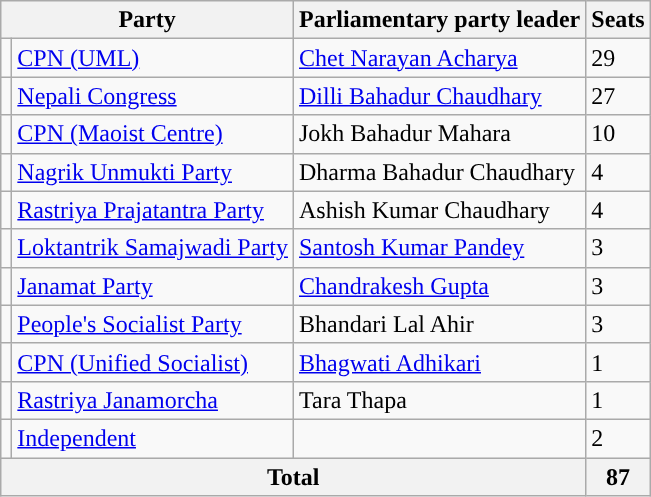<table class="wikitable">
<tr>
<th colspan="2">Party</th>
<th>Parliamentary party leader</th>
<th>Seats</th>
</tr>
<tr>
<td></td>
<td><a href='#'>CPN (UML)</a></td>
<td><a href='#'>Chet Narayan Acharya</a></td>
<td>29</td>
</tr>
<tr>
<td></td>
<td><a href='#'>Nepali Congress</a></td>
<td><a href='#'>Dilli Bahadur Chaudhary</a></td>
<td>27</td>
</tr>
<tr>
<td></td>
<td><a href='#'>CPN (Maoist Centre)</a></td>
<td>Jokh Bahadur Mahara</td>
<td>10</td>
</tr>
<tr>
<td></td>
<td><a href='#'>Nagrik Unmukti Party</a></td>
<td>Dharma Bahadur Chaudhary</td>
<td>4</td>
</tr>
<tr>
<td></td>
<td><a href='#'>Rastriya Prajatantra Party</a></td>
<td>Ashish Kumar Chaudhary</td>
<td>4</td>
</tr>
<tr>
<td></td>
<td><a href='#'>Loktantrik Samajwadi Party</a></td>
<td><a href='#'>Santosh Kumar Pandey</a></td>
<td>3</td>
</tr>
<tr>
<td></td>
<td><a href='#'>Janamat Party</a></td>
<td><a href='#'>Chandrakesh Gupta</a></td>
<td>3</td>
</tr>
<tr>
<td></td>
<td><a href='#'>People's Socialist Party</a></td>
<td>Bhandari Lal Ahir</td>
<td>3</td>
</tr>
<tr>
<td></td>
<td><a href='#'>CPN (Unified Socialist)</a></td>
<td><a href='#'>Bhagwati Adhikari</a></td>
<td>1</td>
</tr>
<tr>
<td></td>
<td><a href='#'>Rastriya Janamorcha</a></td>
<td>Tara Thapa</td>
<td>1</td>
</tr>
<tr>
<td></td>
<td><a href='#'>Independent</a></td>
<td></td>
<td>2</td>
</tr>
<tr>
<th colspan="3">Total</th>
<th>87</th>
</tr>
</table>
